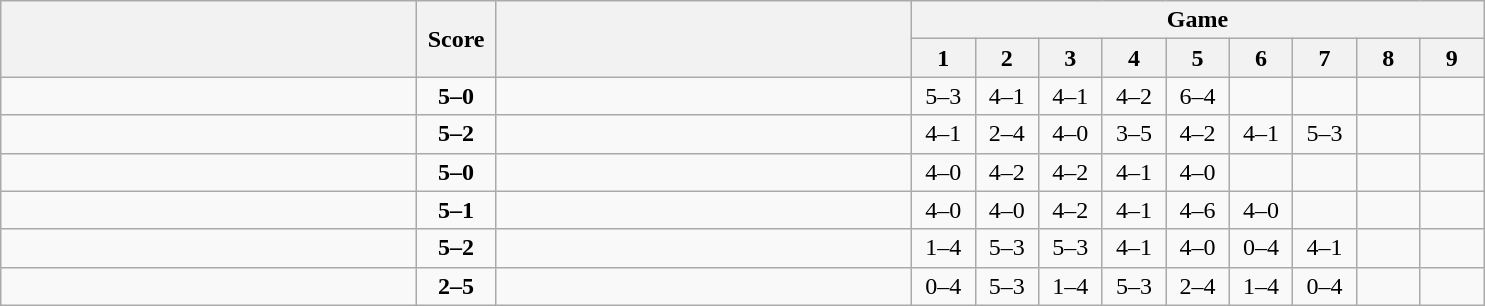<table class="wikitable" style="text-align: center;">
<tr>
<th rowspan=2 align="right" width="270"></th>
<th rowspan=2 width="45">Score</th>
<th rowspan=2 align="left" width="270"></th>
<th colspan=9>Game</th>
</tr>
<tr>
<th width="35">1</th>
<th width="35">2</th>
<th width="35">3</th>
<th width="35">4</th>
<th width="35">5</th>
<th width="35">6</th>
<th width="35">7</th>
<th width="35">8</th>
<th width="35">9</th>
</tr>
<tr>
<td align=left><strong><br></strong></td>
<td align=center><strong>5–0</strong></td>
<td align=left><br></td>
<td>5–3</td>
<td>4–1</td>
<td>4–1</td>
<td>4–2</td>
<td>6–4</td>
<td></td>
<td></td>
<td></td>
<td></td>
</tr>
<tr>
<td align=left><strong><br></strong></td>
<td align=center><strong>5–2</strong></td>
<td align=left><br></td>
<td>4–1</td>
<td>2–4</td>
<td>4–0</td>
<td>3–5</td>
<td>4–2</td>
<td>4–1</td>
<td>5–3</td>
<td></td>
<td></td>
</tr>
<tr>
<td align=left><strong><br></strong></td>
<td align=center><strong>5–0</strong></td>
<td align=left><br></td>
<td>4–0</td>
<td>4–2</td>
<td>4–2</td>
<td>4–1</td>
<td>4–0</td>
<td></td>
<td></td>
<td></td>
<td></td>
</tr>
<tr>
<td align=left><strong><br></strong></td>
<td align=center><strong>5–1</strong></td>
<td align=left><br></td>
<td>4–0</td>
<td>4–0</td>
<td>4–2</td>
<td>4–1</td>
<td>4–6</td>
<td>4–0</td>
<td></td>
<td></td>
<td></td>
</tr>
<tr>
<td align=left><strong><br></strong></td>
<td align=center><strong>5–2</strong></td>
<td align=left><br></td>
<td>1–4</td>
<td>5–3</td>
<td>5–3</td>
<td>4–1</td>
<td>4–0</td>
<td>0–4</td>
<td>4–1</td>
<td></td>
<td></td>
</tr>
<tr>
<td align=left><br></td>
<td align=center><strong>2–5</strong></td>
<td align=left><strong><br></strong></td>
<td>0–4</td>
<td>5–3</td>
<td>1–4</td>
<td>5–3</td>
<td>2–4</td>
<td>1–4</td>
<td>0–4</td>
<td></td>
<td></td>
</tr>
</table>
